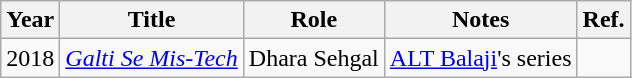<table class="wikitable sortable">
<tr>
<th>Year</th>
<th>Title</th>
<th>Role</th>
<th class="unsortable">Notes</th>
<th class="unsortable">Ref.</th>
</tr>
<tr>
<td>2018</td>
<td><em><a href='#'>Galti Se Mis-Tech</a></em></td>
<td>Dhara Sehgal</td>
<td><a href='#'>ALT Balaji</a>'s series</td>
<td style="text-align:center;"></td>
</tr>
</table>
